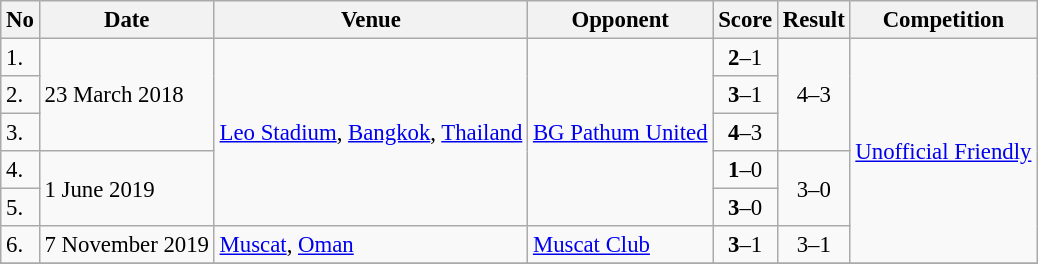<table class="wikitable" style="font-size:95%;">
<tr>
<th>No</th>
<th>Date</th>
<th>Venue</th>
<th>Opponent</th>
<th>Score</th>
<th>Result</th>
<th>Competition</th>
</tr>
<tr>
<td>1.</td>
<td rowspan="3">23 March 2018</td>
<td rowspan="5"><a href='#'>Leo Stadium</a>, <a href='#'>Bangkok</a>, <a href='#'>Thailand</a></td>
<td rowspan="5"> <a href='#'>BG Pathum United</a></td>
<td align=center><strong>2</strong>–1</td>
<td rowspan="3" align=center>4–3</td>
<td rowspan="6"><a href='#'>Unofficial Friendly</a></td>
</tr>
<tr>
<td>2.</td>
<td align=center><strong>3</strong>–1</td>
</tr>
<tr>
<td>3.</td>
<td align=center><strong>4</strong>–3</td>
</tr>
<tr>
<td>4.</td>
<td rowspan="2">1 June 2019</td>
<td align=center><strong>1</strong>–0</td>
<td rowspan="2" align=center>3–0</td>
</tr>
<tr>
<td>5.</td>
<td align=center><strong>3</strong>–0</td>
</tr>
<tr>
<td>6.</td>
<td>7 November 2019</td>
<td><a href='#'>Muscat</a>, <a href='#'>Oman</a></td>
<td> <a href='#'>Muscat Club</a></td>
<td align=center><strong>3</strong>–1</td>
<td align=center>3–1</td>
</tr>
<tr>
</tr>
</table>
